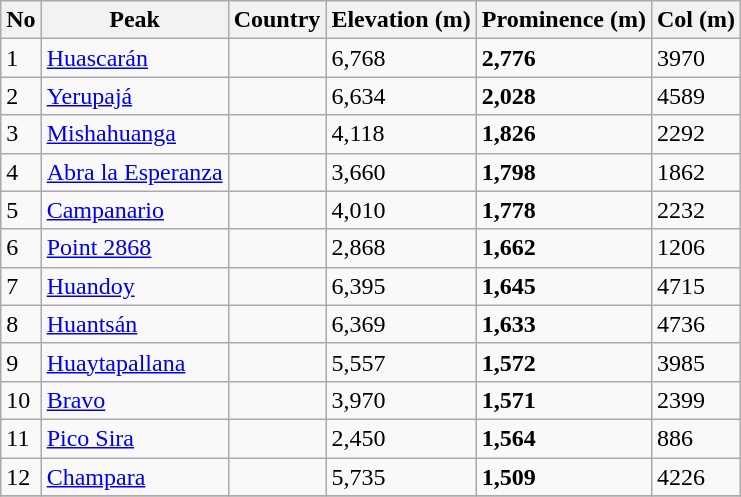<table class="wikitable sortable">
<tr>
<th>No</th>
<th>Peak</th>
<th>Country</th>
<th>Elevation (m)</th>
<th>Prominence (m)</th>
<th>Col (m)</th>
</tr>
<tr>
<td>1</td>
<td><a href='#'>Huascarán</a></td>
<td></td>
<td>6,768</td>
<td><strong>2,776</strong></td>
<td>3970</td>
</tr>
<tr>
<td>2</td>
<td><a href='#'>Yerupajá</a></td>
<td></td>
<td>6,634</td>
<td><strong>2,028</strong></td>
<td>4589</td>
</tr>
<tr>
<td>3</td>
<td><a href='#'>Mishahuanga</a></td>
<td></td>
<td>4,118</td>
<td><strong>1,826</strong></td>
<td>2292</td>
</tr>
<tr>
<td>4</td>
<td><a href='#'>Abra la Esperanza</a></td>
<td></td>
<td>3,660</td>
<td><strong>1,798</strong></td>
<td>1862</td>
</tr>
<tr>
<td>5</td>
<td><a href='#'>Campanario</a></td>
<td></td>
<td>4,010</td>
<td><strong>1,778</strong></td>
<td>2232</td>
</tr>
<tr>
<td>6</td>
<td><a href='#'>Point 2868</a></td>
<td></td>
<td>2,868</td>
<td><strong>1,662</strong></td>
<td>1206</td>
</tr>
<tr>
<td>7</td>
<td><a href='#'>Huandoy</a></td>
<td></td>
<td>6,395</td>
<td><strong>1,645</strong></td>
<td>4715</td>
</tr>
<tr>
<td>8</td>
<td><a href='#'>Huantsán</a></td>
<td></td>
<td>6,369</td>
<td><strong>1,633</strong></td>
<td>4736</td>
</tr>
<tr>
<td>9</td>
<td><a href='#'>Huaytapallana</a></td>
<td></td>
<td>5,557</td>
<td><strong>1,572</strong></td>
<td>3985</td>
</tr>
<tr>
<td>10</td>
<td><a href='#'>Bravo</a></td>
<td></td>
<td>3,970</td>
<td><strong>1,571</strong></td>
<td>2399</td>
</tr>
<tr>
<td>11</td>
<td><a href='#'>Pico Sira</a></td>
<td></td>
<td>2,450</td>
<td><strong>1,564</strong></td>
<td>886</td>
</tr>
<tr>
<td>12</td>
<td><a href='#'>Champara</a></td>
<td></td>
<td>5,735</td>
<td><strong>1,509</strong></td>
<td>4226</td>
</tr>
<tr>
</tr>
</table>
